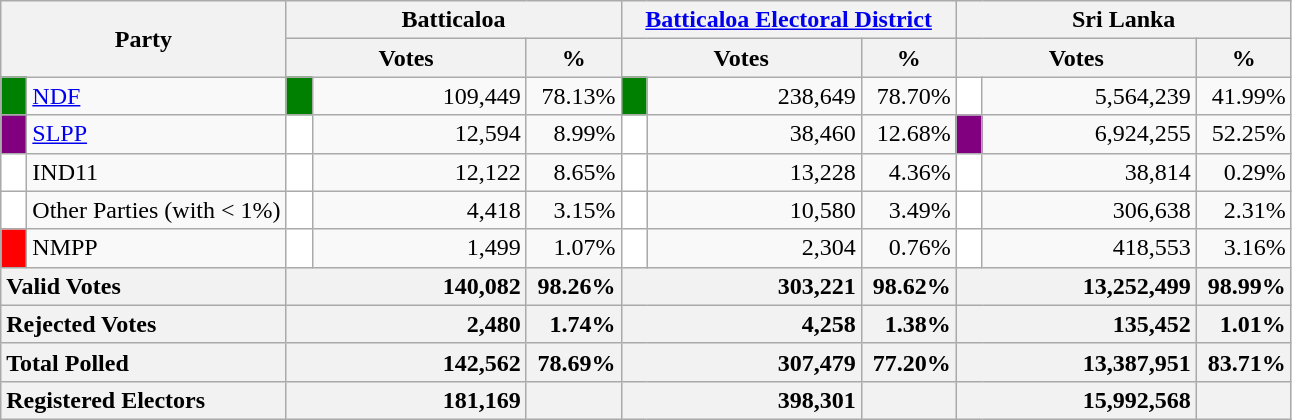<table class="wikitable">
<tr>
<th colspan="2" width="144px"rowspan="2">Party</th>
<th colspan="3" width="216px">Batticaloa</th>
<th colspan="3" width="216px"><a href='#'>Batticaloa Electoral District</a></th>
<th colspan="3" width="216px">Sri Lanka</th>
</tr>
<tr>
<th colspan="2" width="144px">Votes</th>
<th>%</th>
<th colspan="2" width="144px">Votes</th>
<th>%</th>
<th colspan="2" width="144px">Votes</th>
<th>%</th>
</tr>
<tr>
<td style="background-color:green;" width="10px"></td>
<td style="text-align:left;"><a href='#'>NDF</a></td>
<td style="background-color:green;" width="10px"></td>
<td style="text-align:right;">109,449</td>
<td style="text-align:right;">78.13%</td>
<td style="background-color:green;" width="10px"></td>
<td style="text-align:right;">238,649</td>
<td style="text-align:right;">78.70%</td>
<td style="background-color:white;" width="10px"></td>
<td style="text-align:right;">5,564,239</td>
<td style="text-align:right;">41.99%</td>
</tr>
<tr>
<td style="background-color:purple;" width="10px"></td>
<td style="text-align:left;"><a href='#'>SLPP</a></td>
<td style="background-color:white;" width="10px"></td>
<td style="text-align:right;">12,594</td>
<td style="text-align:right;">8.99%</td>
<td style="background-color:white;" width="10px"></td>
<td style="text-align:right;">38,460</td>
<td style="text-align:right;">12.68%</td>
<td style="background-color:purple;" width="10px"></td>
<td style="text-align:right;">6,924,255</td>
<td style="text-align:right;">52.25%</td>
</tr>
<tr>
<td style="background-color:white;" width="10px"></td>
<td style="text-align:left;">IND11</td>
<td style="background-color:white;" width="10px"></td>
<td style="text-align:right;">12,122</td>
<td style="text-align:right;">8.65%</td>
<td style="background-color:white;" width="10px"></td>
<td style="text-align:right;">13,228</td>
<td style="text-align:right;">4.36%</td>
<td style="background-color:white;" width="10px"></td>
<td style="text-align:right;">38,814</td>
<td style="text-align:right;">0.29%</td>
</tr>
<tr>
<td style="background-color:white;" width="10px"></td>
<td style="text-align:left;">Other Parties (with < 1%)</td>
<td style="background-color:white;" width="10px"></td>
<td style="text-align:right;">4,418</td>
<td style="text-align:right;">3.15%</td>
<td style="background-color:white;" width="10px"></td>
<td style="text-align:right;">10,580</td>
<td style="text-align:right;">3.49%</td>
<td style="background-color:white;" width="10px"></td>
<td style="text-align:right;">306,638</td>
<td style="text-align:right;">2.31%</td>
</tr>
<tr>
<td style="background-color:red;" width="10px"></td>
<td style="text-align:left;">NMPP</td>
<td style="background-color:white;" width="10px"></td>
<td style="text-align:right;">1,499</td>
<td style="text-align:right;">1.07%</td>
<td style="background-color:white;" width="10px"></td>
<td style="text-align:right;">2,304</td>
<td style="text-align:right;">0.76%</td>
<td style="background-color:white;" width="10px"></td>
<td style="text-align:right;">418,553</td>
<td style="text-align:right;">3.16%</td>
</tr>
<tr>
<th colspan="2" width="144px"style="text-align:left;">Valid Votes</th>
<th style="text-align:right;"colspan="2" width="144px">140,082</th>
<th style="text-align:right;">98.26%</th>
<th style="text-align:right;"colspan="2" width="144px">303,221</th>
<th style="text-align:right;">98.62%</th>
<th style="text-align:right;"colspan="2" width="144px">13,252,499</th>
<th style="text-align:right;">98.99%</th>
</tr>
<tr>
<th colspan="2" width="144px"style="text-align:left;">Rejected Votes</th>
<th style="text-align:right;"colspan="2" width="144px">2,480</th>
<th style="text-align:right;">1.74%</th>
<th style="text-align:right;"colspan="2" width="144px">4,258</th>
<th style="text-align:right;">1.38%</th>
<th style="text-align:right;"colspan="2" width="144px">135,452</th>
<th style="text-align:right;">1.01%</th>
</tr>
<tr>
<th colspan="2" width="144px"style="text-align:left;">Total Polled</th>
<th style="text-align:right;"colspan="2" width="144px">142,562</th>
<th style="text-align:right;">78.69%</th>
<th style="text-align:right;"colspan="2" width="144px">307,479</th>
<th style="text-align:right;">77.20%</th>
<th style="text-align:right;"colspan="2" width="144px">13,387,951</th>
<th style="text-align:right;">83.71%</th>
</tr>
<tr>
<th colspan="2" width="144px"style="text-align:left;">Registered Electors</th>
<th style="text-align:right;"colspan="2" width="144px">181,169</th>
<th></th>
<th style="text-align:right;"colspan="2" width="144px">398,301</th>
<th></th>
<th style="text-align:right;"colspan="2" width="144px">15,992,568</th>
<th></th>
</tr>
</table>
